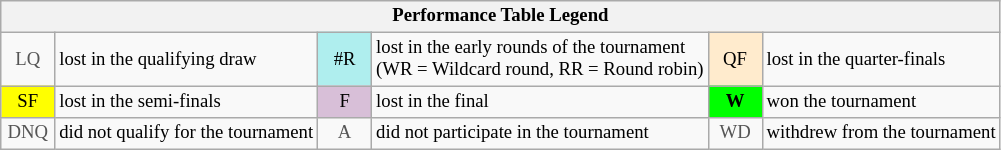<table class="wikitable" style="font-size:78%;">
<tr>
<th colspan="6">Performance Table Legend</th>
</tr>
<tr>
<td align="center" style="color:#555555;" width="30">LQ</td>
<td>lost in the qualifying draw</td>
<td align="center" style="background:#afeeee;">#R</td>
<td>lost in the early rounds of the tournament<br>(WR = Wildcard round, RR = Round robin)</td>
<td align="center" style="background:#ffebcd;">QF</td>
<td>lost in the quarter-finals</td>
</tr>
<tr>
<td align="center" style="background:yellow;">SF</td>
<td>lost in the semi-finals</td>
<td align="center" style="background:#D8BFD8;">F</td>
<td>lost in the final</td>
<td align="center" style="background:#00ff00;"><strong>W</strong></td>
<td>won the tournament</td>
</tr>
<tr>
<td align="center" style="color:#555555;" width="30">DNQ</td>
<td>did not qualify for the tournament</td>
<td align="center" style="color:#555555;" width="30">A</td>
<td>did not participate in the tournament</td>
<td align="center" style="color:#555555;" width="30">WD</td>
<td>withdrew from the tournament</td>
</tr>
</table>
